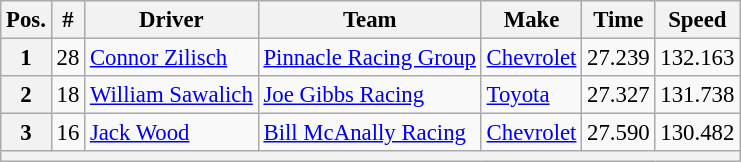<table class="wikitable" style="font-size:95%">
<tr>
<th>Pos.</th>
<th>#</th>
<th>Driver</th>
<th>Team</th>
<th>Make</th>
<th>Time</th>
<th>Speed</th>
</tr>
<tr>
<th>1</th>
<td>28</td>
<td><a href='#'>Connor Zilisch</a></td>
<td><a href='#'>Pinnacle Racing Group</a></td>
<td><a href='#'>Chevrolet</a></td>
<td>27.239</td>
<td>132.163</td>
</tr>
<tr>
<th>2</th>
<td>18</td>
<td><a href='#'>William Sawalich</a></td>
<td><a href='#'>Joe Gibbs Racing</a></td>
<td><a href='#'>Toyota</a></td>
<td>27.327</td>
<td>131.738</td>
</tr>
<tr>
<th>3</th>
<td>16</td>
<td><a href='#'>Jack Wood</a></td>
<td><a href='#'>Bill McAnally Racing</a></td>
<td><a href='#'>Chevrolet</a></td>
<td>27.590</td>
<td>130.482</td>
</tr>
<tr>
<th colspan="7"></th>
</tr>
</table>
